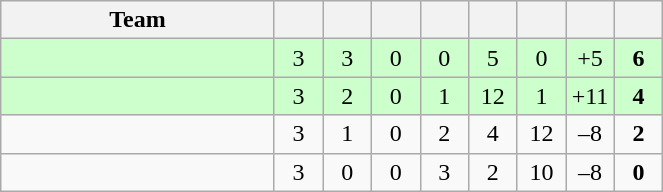<table class="wikitable" style="text-align:center">
<tr>
<th width=175>Team</th>
<th width=25></th>
<th width=25></th>
<th width=25></th>
<th width=25></th>
<th width=25></th>
<th width=25></th>
<th width=25></th>
<th width=25></th>
</tr>
<tr align=center bgcolor=#ccffcc>
<td align=left></td>
<td>3</td>
<td>3</td>
<td>0</td>
<td>0</td>
<td>5</td>
<td>0</td>
<td>+5</td>
<td><strong>6</strong></td>
</tr>
<tr align=center bgcolor=#ccffcc>
<td align=left></td>
<td>3</td>
<td>2</td>
<td>0</td>
<td>1</td>
<td>12</td>
<td>1</td>
<td>+11</td>
<td><strong>4</strong></td>
</tr>
<tr>
<td align=left></td>
<td>3</td>
<td>1</td>
<td>0</td>
<td>2</td>
<td>4</td>
<td>12</td>
<td>–8</td>
<td><strong>2</strong></td>
</tr>
<tr>
<td align=left></td>
<td>3</td>
<td>0</td>
<td>0</td>
<td>3</td>
<td>2</td>
<td>10</td>
<td>–8</td>
<td><strong>0</strong></td>
</tr>
</table>
